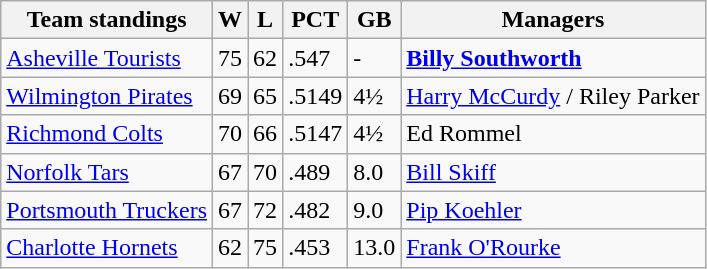<table class="wikitable">
<tr>
<th>Team standings</th>
<th>W</th>
<th>L</th>
<th>PCT</th>
<th>GB</th>
<th>Managers</th>
</tr>
<tr>
<td><a href='#'>Asheville Tourists</a></td>
<td>75</td>
<td>62</td>
<td>.547</td>
<td>-</td>
<td><strong><a href='#'>Billy Southworth</a></strong></td>
</tr>
<tr>
<td><a href='#'>Wilmington Pirates</a></td>
<td>69</td>
<td>65</td>
<td>.5149</td>
<td>4½</td>
<td><a href='#'>Harry McCurdy</a> / Riley Parker</td>
</tr>
<tr>
<td><a href='#'>Richmond Colts</a></td>
<td>70</td>
<td>66</td>
<td>.5147</td>
<td>4½</td>
<td>Ed Rommel</td>
</tr>
<tr>
<td><a href='#'>Norfolk Tars</a></td>
<td>67</td>
<td>70</td>
<td>.489</td>
<td>8.0</td>
<td><a href='#'>Bill Skiff</a></td>
</tr>
<tr>
<td><a href='#'>Portsmouth Truckers</a></td>
<td>67</td>
<td>72</td>
<td>.482</td>
<td>9.0</td>
<td><a href='#'>Pip Koehler</a></td>
</tr>
<tr>
<td><a href='#'>Charlotte Hornets</a></td>
<td>62</td>
<td>75</td>
<td>.453</td>
<td>13.0</td>
<td><a href='#'>Frank O'Rourke</a></td>
</tr>
</table>
